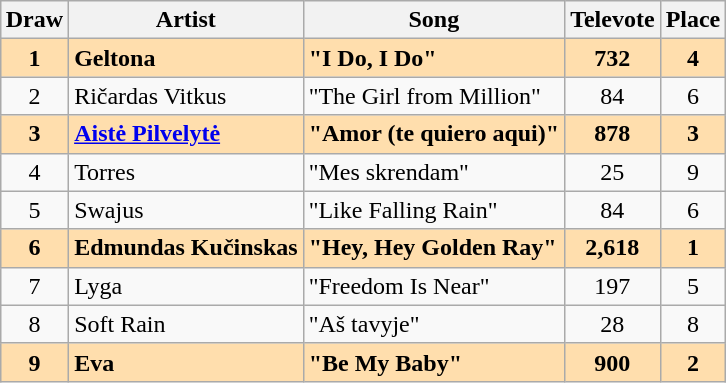<table class="sortable wikitable" style="margin: 1em auto 1em auto; text-align:center">
<tr>
<th>Draw</th>
<th>Artist</th>
<th>Song</th>
<th>Televote</th>
<th>Place</th>
</tr>
<tr style="font-weight:bold; background:navajowhite;">
<td>1</td>
<td align="left">Geltona</td>
<td align="left">"I Do, I Do"</td>
<td>732</td>
<td>4</td>
</tr>
<tr>
<td>2</td>
<td align="left">Ričardas Vitkus</td>
<td align="left">"The Girl from Million"</td>
<td>84</td>
<td>6</td>
</tr>
<tr style="font-weight:bold; background:navajowhite;">
<td>3</td>
<td align="left"><a href='#'>Aistė Pilvelytė</a></td>
<td align="left">"Amor (te quiero aqui)"</td>
<td>878</td>
<td>3</td>
</tr>
<tr>
<td>4</td>
<td align="left">Torres</td>
<td align="left">"Mes skrendam"</td>
<td>25</td>
<td>9</td>
</tr>
<tr>
<td>5</td>
<td align="left">Swajus</td>
<td align="left">"Like Falling Rain"</td>
<td>84</td>
<td>6</td>
</tr>
<tr style="font-weight:bold; background:navajowhite;">
<td>6</td>
<td align="left">Edmundas Kučinskas</td>
<td align="left">"Hey, Hey Golden Ray"</td>
<td>2,618</td>
<td>1</td>
</tr>
<tr>
<td>7</td>
<td align="left">Lyga</td>
<td align="left">"Freedom Is Near"</td>
<td>197</td>
<td>5</td>
</tr>
<tr>
<td>8</td>
<td align="left">Soft Rain</td>
<td align="left">"Aš tavyje"</td>
<td>28</td>
<td>8</td>
</tr>
<tr style="font-weight:bold; background:navajowhite;">
<td>9</td>
<td align="left">Eva</td>
<td align="left">"Be My Baby"</td>
<td>900</td>
<td>2</td>
</tr>
</table>
